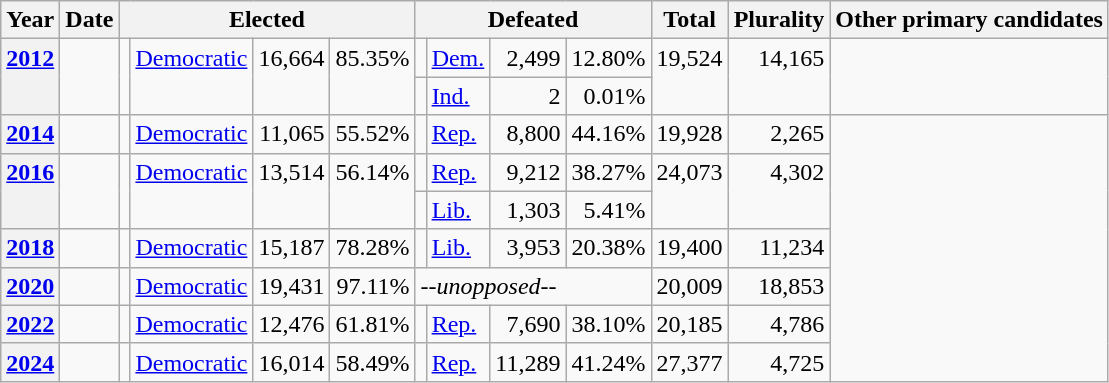<table class=wikitable>
<tr>
<th>Year</th>
<th>Date</th>
<th ! colspan="4">Elected</th>
<th ! colspan="4">Defeated</th>
<th>Total</th>
<th>Plurality</th>
<th>Other primary candidates</th>
</tr>
<tr>
<th rowspan="2" valign="top"><a href='#'>2012</a></th>
<td rowspan="2" valign="top"></td>
<td rowspan="2" valign="top"></td>
<td rowspan="2" valign="top" ><a href='#'>Democratic</a></td>
<td rowspan="2" valign="top" align="right">16,664</td>
<td rowspan="2" valign="top" align="right">85.35%</td>
<td valign="top"></td>
<td valign="top" ><a href='#'>Dem.</a></td>
<td valign="top" align="right">2,499</td>
<td valign="top" align="right">12.80%</td>
<td rowspan="2" valign="top" align="right">19,524</td>
<td rowspan="2" valign="top" align="right">14,165</td>
<td rowspan="2" valign="top"></td>
</tr>
<tr>
<td valign="top"></td>
<td valign="top" ><a href='#'>Ind.</a></td>
<td valign="top" align="right">2</td>
<td valign="top" align="right">0.01%</td>
</tr>
<tr>
<th valign="top"><a href='#'>2014</a></th>
<td valign="top"></td>
<td valign="top"></td>
<td valign="top" ><a href='#'>Democratic</a></td>
<td valign="top" align="right">11,065</td>
<td valign="top" align="right">55.52%</td>
<td valign="top"></td>
<td valign="top" ><a href='#'>Rep.</a></td>
<td valign="top" align="right">8,800</td>
<td valign="top" align="right">44.16%</td>
<td valign="top" align="right">19,928</td>
<td valign="top" align="right">2,265</td>
</tr>
<tr>
<th rowspan="2" valign="top"><a href='#'>2016</a></th>
<td rowspan="2" valign="top"></td>
<td rowspan="2" valign="top"></td>
<td rowspan="2" valign="top" ><a href='#'>Democratic</a></td>
<td rowspan="2" valign="top" align="right">13,514</td>
<td rowspan="2" valign="top" align="right">56.14%</td>
<td valign="top"></td>
<td valign="top" ><a href='#'>Rep.</a></td>
<td valign="top" align="right">9,212</td>
<td valign="top" align="right">38.27%</td>
<td rowspan="2" valign="top" align="right">24,073</td>
<td rowspan="2" valign="top" align="right">4,302</td>
</tr>
<tr>
<td valign="top"></td>
<td valign="top" ><a href='#'>Lib.</a></td>
<td valign="top" align="right">1,303</td>
<td valign="top" align="right">5.41%</td>
</tr>
<tr>
<th valign="top"><a href='#'>2018</a></th>
<td valign="top"></td>
<td valign="top"></td>
<td valign="top" ><a href='#'>Democratic</a></td>
<td valign="top" align="right">15,187</td>
<td valign="top" align="right">78.28%</td>
<td valign="top"></td>
<td valign="top" ><a href='#'>Lib.</a></td>
<td valign="top" align="right">3,953</td>
<td valign="top" align="right">20.38%</td>
<td valign="top" align="right">19,400</td>
<td valign="top" align="right">11,234</td>
</tr>
<tr>
<th valign="top"><a href='#'>2020</a></th>
<td valign="top"></td>
<td valign="top"></td>
<td valign="top" ><a href='#'>Democratic</a></td>
<td valign="top" align="right">19,431</td>
<td valign="top" align="right">97.11%</td>
<td colspan="4"><em>--unopposed--</em></td>
<td valign="top" align="right">20,009</td>
<td valign="top" align="right">18,853</td>
</tr>
<tr>
<th valign="top"><a href='#'>2022</a></th>
<td valign="top"></td>
<td valign="top"></td>
<td valign="top" ><a href='#'>Democratic</a></td>
<td valign="top" align="right">12,476</td>
<td valign="top" align="right">61.81%</td>
<td valign="top"></td>
<td valign="top" ><a href='#'>Rep.</a></td>
<td valign="top" align="right">7,690</td>
<td valign="top" align="right">38.10%</td>
<td valign="top" align="right">20,185</td>
<td valign="top" align="right">4,786</td>
</tr>
<tr>
<th valign="top"><a href='#'>2024</a></th>
<td valign="top"></td>
<td valign="top"></td>
<td valign="top" ><a href='#'>Democratic</a></td>
<td valign="top" align="right">16,014</td>
<td valign="top" align="right">58.49%</td>
<td valign="top"></td>
<td valign="top" ><a href='#'>Rep.</a></td>
<td valign="top" align="right">11,289</td>
<td valign="top" align="right">41.24%</td>
<td valign="top" align="right">27,377</td>
<td valign="top" align="right">4,725</td>
</tr>
</table>
